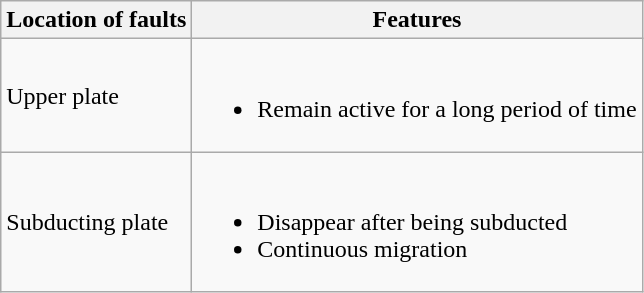<table class="wikitable">
<tr>
<th>Location of faults</th>
<th>Features</th>
</tr>
<tr>
<td>Upper plate</td>
<td><br><ul><li>Remain active for a long period of time</li></ul></td>
</tr>
<tr>
<td>Subducting plate</td>
<td><br><ul><li>Disappear after being subducted</li><li>Continuous migration</li></ul></td>
</tr>
</table>
